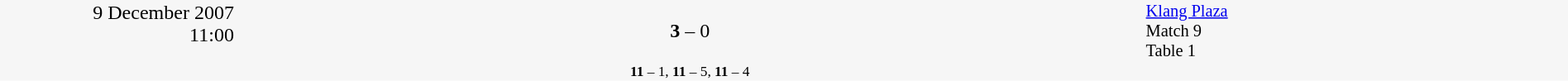<table style="width:100%; background:#f6f6f6;" cellspacing="0">
<tr>
<td rowspan="2" width="15%" style="text-align:right; vertical-align:top;">9 December 2007<br>11:00<br></td>
<td width="25%" style="text-align:right"><strong></strong></td>
<td width="8%" style="text-align:center"><strong>3</strong> – 0</td>
<td width="25%"></td>
<td width="27%" style="font-size:85%; vertical-align:top;"><a href='#'>Klang Plaza</a><br>Match 9<br>Table 1</td>
</tr>
<tr width="58%" style="font-size:85%;vertical-align:top;"|>
<td colspan="3" style="font-size:85%; text-align:center; vertical-align:top;"><strong>11</strong> – 1, <strong>11</strong> – 5, <strong>11</strong> – 4</td>
</tr>
</table>
